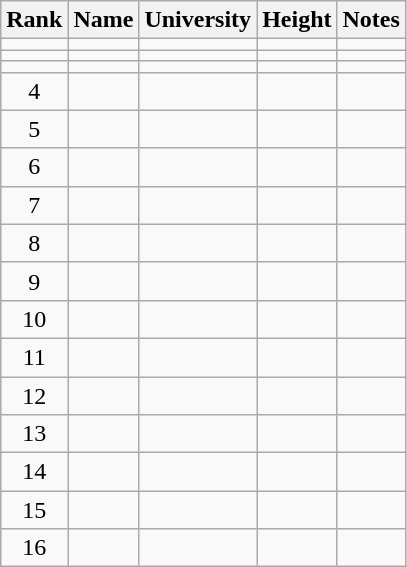<table class="wikitable sortable" style="text-align:center">
<tr>
<th>Rank</th>
<th>Name</th>
<th>University</th>
<th>Height</th>
<th>Notes</th>
</tr>
<tr>
<td></td>
<td align=left></td>
<td align=left></td>
<td></td>
<td></td>
</tr>
<tr>
<td></td>
<td align=left></td>
<td align=left></td>
<td></td>
<td></td>
</tr>
<tr>
<td></td>
<td align=left></td>
<td align=left></td>
<td></td>
<td></td>
</tr>
<tr>
<td>4</td>
<td align=left></td>
<td align=left></td>
<td></td>
<td></td>
</tr>
<tr>
<td>5</td>
<td align=left></td>
<td align=left></td>
<td></td>
<td></td>
</tr>
<tr>
<td>6</td>
<td align=left></td>
<td align=left></td>
<td></td>
<td></td>
</tr>
<tr>
<td>7</td>
<td align=left></td>
<td align=left></td>
<td></td>
<td></td>
</tr>
<tr>
<td>8</td>
<td align=left></td>
<td align=left></td>
<td></td>
<td></td>
</tr>
<tr>
<td>9</td>
<td align=left></td>
<td align=left></td>
<td></td>
<td></td>
</tr>
<tr>
<td>10</td>
<td align=left></td>
<td align=left></td>
<td></td>
<td></td>
</tr>
<tr>
<td>11</td>
<td align=left></td>
<td align=left></td>
<td></td>
<td></td>
</tr>
<tr>
<td>12</td>
<td align=left></td>
<td align=left></td>
<td></td>
<td></td>
</tr>
<tr>
<td>13</td>
<td align=left></td>
<td align=left></td>
<td></td>
<td></td>
</tr>
<tr>
<td>14</td>
<td align=left></td>
<td align=left></td>
<td></td>
<td></td>
</tr>
<tr>
<td>15</td>
<td align=left></td>
<td align=left></td>
<td></td>
<td></td>
</tr>
<tr>
<td>16</td>
<td align=left></td>
<td align=left></td>
<td></td>
<td></td>
</tr>
</table>
